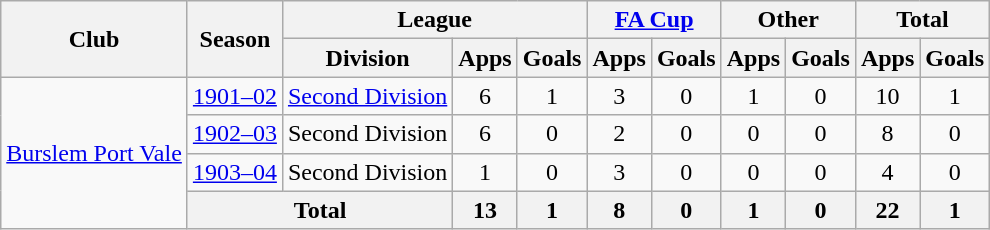<table class="wikitable" style="text-align:center">
<tr>
<th rowspan="2">Club</th>
<th rowspan="2">Season</th>
<th colspan="3">League</th>
<th colspan="2"><a href='#'>FA Cup</a></th>
<th colspan="2">Other</th>
<th colspan="2">Total</th>
</tr>
<tr>
<th>Division</th>
<th>Apps</th>
<th>Goals</th>
<th>Apps</th>
<th>Goals</th>
<th>Apps</th>
<th>Goals</th>
<th>Apps</th>
<th>Goals</th>
</tr>
<tr>
<td rowspan="4"><a href='#'>Burslem Port Vale</a></td>
<td><a href='#'>1901–02</a></td>
<td><a href='#'>Second Division</a></td>
<td>6</td>
<td>1</td>
<td>3</td>
<td>0</td>
<td>1</td>
<td>0</td>
<td>10</td>
<td>1</td>
</tr>
<tr>
<td><a href='#'>1902–03</a></td>
<td>Second Division</td>
<td>6</td>
<td>0</td>
<td>2</td>
<td>0</td>
<td>0</td>
<td>0</td>
<td>8</td>
<td>0</td>
</tr>
<tr>
<td><a href='#'>1903–04</a></td>
<td>Second Division</td>
<td>1</td>
<td>0</td>
<td>3</td>
<td>0</td>
<td>0</td>
<td>0</td>
<td>4</td>
<td>0</td>
</tr>
<tr>
<th colspan="2">Total</th>
<th>13</th>
<th>1</th>
<th>8</th>
<th>0</th>
<th>1</th>
<th>0</th>
<th>22</th>
<th>1</th>
</tr>
</table>
